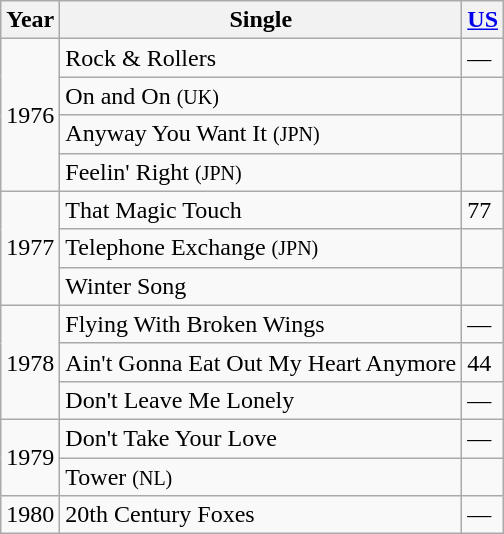<table class="wikitable">
<tr>
<th>Year</th>
<th>Single</th>
<th><a href='#'>US</a> <br></th>
</tr>
<tr>
<td rowspan=4>1976</td>
<td>Rock & Rollers</td>
<td>—</td>
</tr>
<tr>
<td>On and On <small>(UK)</small></td>
<td></td>
</tr>
<tr>
<td>Anyway You Want It <small>(JPN)</small></td>
<td></td>
</tr>
<tr>
<td>Feelin' Right <small>(JPN)</small></td>
<td></td>
</tr>
<tr>
<td rowspan=3>1977</td>
<td>That Magic Touch</td>
<td>77</td>
</tr>
<tr>
<td>Telephone Exchange <small>(JPN)</small></td>
<td></td>
</tr>
<tr>
<td>Winter Song</td>
<td></td>
</tr>
<tr>
<td rowspan=3>1978</td>
<td>Flying With Broken Wings</td>
<td>—</td>
</tr>
<tr>
<td>Ain't Gonna Eat Out My Heart Anymore</td>
<td>44</td>
</tr>
<tr>
<td>Don't Leave Me Lonely</td>
<td>—</td>
</tr>
<tr>
<td rowspan=2>1979</td>
<td>Don't Take Your Love</td>
<td>—</td>
</tr>
<tr>
<td>Tower <small>(NL)</small></td>
<td></td>
</tr>
<tr>
<td>1980</td>
<td>20th Century Foxes</td>
<td>—</td>
</tr>
</table>
